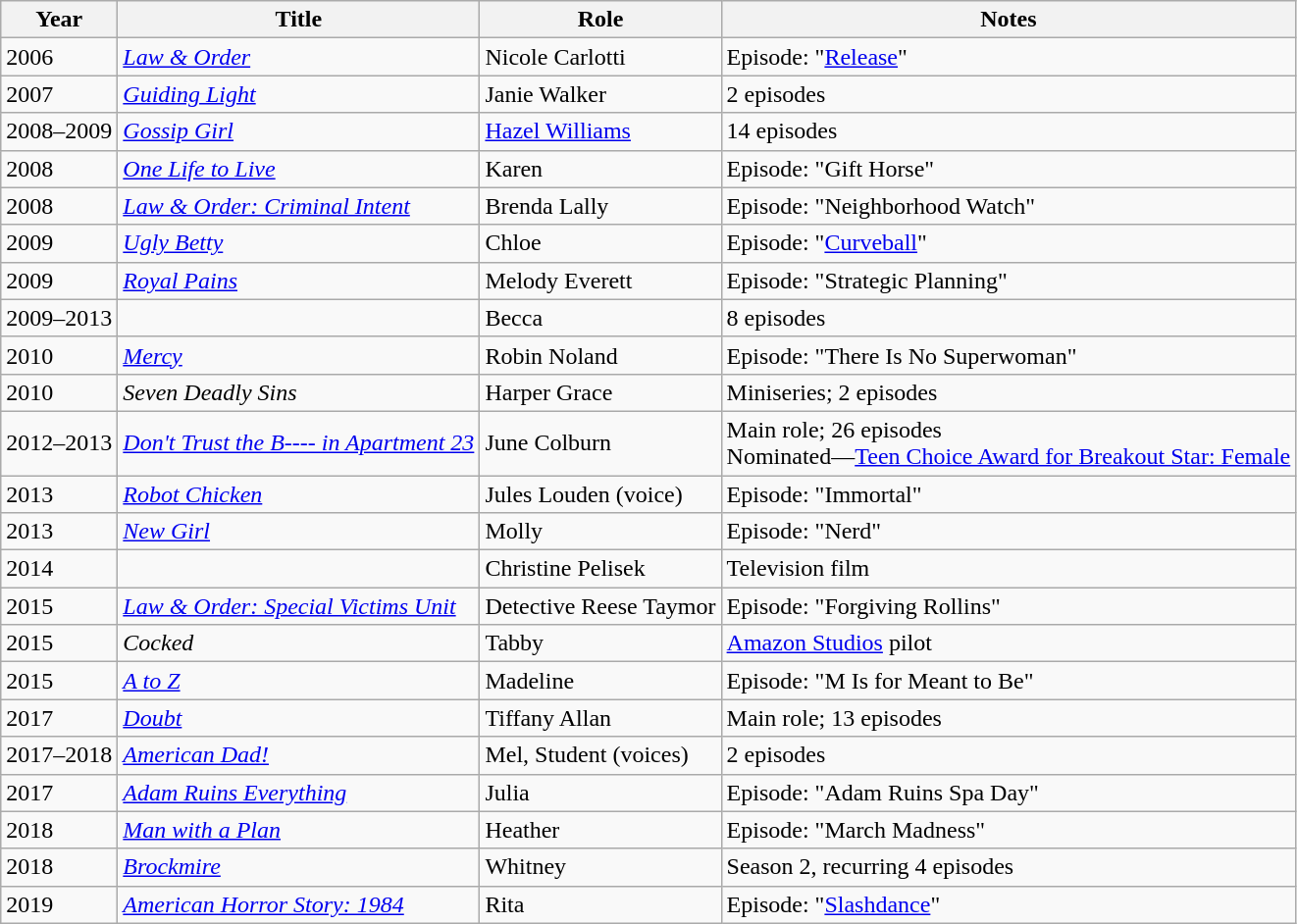<table class="wikitable sortable">
<tr>
<th>Year</th>
<th>Title</th>
<th>Role</th>
<th class="unsortable">Notes</th>
</tr>
<tr>
<td>2006</td>
<td><em><a href='#'>Law & Order</a></em></td>
<td>Nicole Carlotti</td>
<td>Episode: "<a href='#'>Release</a>"</td>
</tr>
<tr>
<td>2007</td>
<td><em><a href='#'>Guiding Light</a></em></td>
<td>Janie Walker</td>
<td>2 episodes</td>
</tr>
<tr>
<td>2008–2009</td>
<td><em><a href='#'>Gossip Girl</a></em></td>
<td><a href='#'>Hazel Williams</a></td>
<td>14 episodes</td>
</tr>
<tr>
<td>2008</td>
<td><em><a href='#'>One Life to Live</a></em></td>
<td>Karen</td>
<td>Episode: "Gift Horse"</td>
</tr>
<tr>
<td>2008</td>
<td><em><a href='#'>Law & Order: Criminal Intent</a></em></td>
<td>Brenda Lally</td>
<td>Episode: "Neighborhood Watch"</td>
</tr>
<tr>
<td>2009</td>
<td><em><a href='#'>Ugly Betty</a></em></td>
<td>Chloe</td>
<td>Episode: "<a href='#'>Curveball</a>"</td>
</tr>
<tr>
<td>2009</td>
<td><em><a href='#'>Royal Pains</a></em></td>
<td>Melody Everett</td>
<td>Episode: "Strategic Planning"</td>
</tr>
<tr>
<td>2009–2013</td>
<td><em></em></td>
<td>Becca</td>
<td>8 episodes</td>
</tr>
<tr>
<td>2010</td>
<td><em><a href='#'>Mercy</a></em></td>
<td>Robin Noland</td>
<td>Episode: "There Is No Superwoman"</td>
</tr>
<tr>
<td>2010</td>
<td><em>Seven Deadly Sins</em></td>
<td>Harper Grace</td>
<td>Miniseries; 2 episodes</td>
</tr>
<tr>
<td>2012–2013</td>
<td><em><a href='#'>Don't Trust the B---- in Apartment 23</a></em></td>
<td>June Colburn</td>
<td>Main role; 26 episodes<br>Nominated—<a href='#'>Teen Choice Award for Breakout Star: Female</a></td>
</tr>
<tr>
<td>2013</td>
<td><em><a href='#'>Robot Chicken</a></em></td>
<td>Jules Louden (voice)</td>
<td>Episode: "Immortal"</td>
</tr>
<tr>
<td>2013</td>
<td><em><a href='#'>New Girl</a></em></td>
<td>Molly</td>
<td>Episode: "Nerd"</td>
</tr>
<tr>
<td>2014</td>
<td><em></em></td>
<td>Christine Pelisek</td>
<td>Television film</td>
</tr>
<tr>
<td>2015</td>
<td><em><a href='#'>Law & Order: Special Victims Unit</a></em></td>
<td>Detective Reese Taymor</td>
<td>Episode: "Forgiving Rollins"</td>
</tr>
<tr>
<td>2015</td>
<td><em>Cocked</em></td>
<td>Tabby</td>
<td><a href='#'>Amazon Studios</a> pilot</td>
</tr>
<tr>
<td>2015</td>
<td><em><a href='#'>A to Z</a></em></td>
<td>Madeline</td>
<td>Episode: "M Is for Meant to Be"</td>
</tr>
<tr>
<td>2017</td>
<td><em><a href='#'>Doubt</a></em></td>
<td>Tiffany Allan</td>
<td>Main role; 13 episodes</td>
</tr>
<tr>
<td>2017–2018</td>
<td><em><a href='#'>American Dad!</a></em></td>
<td>Mel, Student (voices)</td>
<td>2 episodes</td>
</tr>
<tr>
<td>2017</td>
<td><em><a href='#'>Adam Ruins Everything</a></em></td>
<td>Julia</td>
<td>Episode: "Adam Ruins Spa Day"</td>
</tr>
<tr>
<td>2018</td>
<td><em><a href='#'>Man with a Plan</a></em></td>
<td>Heather</td>
<td>Episode: "March Madness"</td>
</tr>
<tr>
<td>2018</td>
<td><em><a href='#'>Brockmire</a></em></td>
<td>Whitney</td>
<td>Season 2, recurring 4 episodes</td>
</tr>
<tr>
<td>2019</td>
<td><em><a href='#'>American Horror Story: 1984</a></em></td>
<td>Rita</td>
<td>Episode: "<a href='#'>Slashdance</a>"</td>
</tr>
</table>
